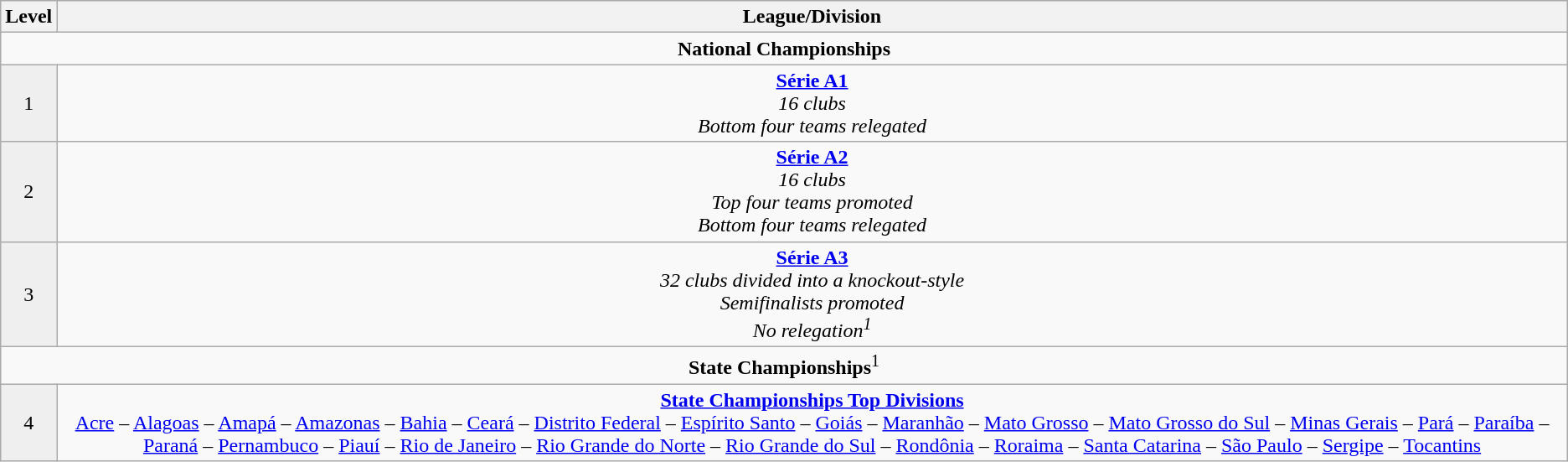<table align="center" class="wikitable">
<tr style="background:#efefef;">
<th>Level</th>
<th>League/Division</th>
</tr>
<tr>
<td colspan=2 style="text-align:center;"><strong>National Championships</strong></td>
</tr>
<tr>
<td align="center" style="background:#efefef;">1</td>
<td align="center"><strong><a href='#'>Série A1</a></strong><br><em>16 clubs</em><br><em>Bottom four teams relegated</em></td>
</tr>
<tr>
<td align="center" style="background:#efefef;">2</td>
<td align="center"><strong><a href='#'>Série A2</a></strong><br><em>16 clubs</em><br><em>Top four teams promoted</em><br><em>Bottom four teams relegated</em></td>
</tr>
<tr>
<td align="center" style="background:#efefef;">3</td>
<td align="center"><strong><a href='#'>Série A3</a></strong><br><em>32 clubs divided into a knockout-style</em><br><em>Semifinalists promoted</em><br><em>No relegation<sup>1</sup></td>
</tr>
<tr>
<td colspan=2 style="text-align:center;"><strong>State Championships</strong><sup>1</sup></td>
</tr>
<tr>
<td align="center" style="background:#efefef;">4</td>
<td align="center"><strong><a href='#'>State Championships Top Divisions</a> </strong><br><a href='#'>Acre</a> – <a href='#'>Alagoas</a> – <a href='#'>Amapá</a> – <a href='#'>Amazonas</a> – <a href='#'>Bahia</a> – <a href='#'>Ceará</a> – <a href='#'>Distrito Federal</a> – <a href='#'>Espírito Santo</a> – <a href='#'>Goiás</a> – <a href='#'>Maranhão</a> – <a href='#'>Mato Grosso</a> – <a href='#'>Mato Grosso do Sul</a> – <a href='#'>Minas Gerais</a> – <a href='#'>Pará</a> – <a href='#'>Paraíba</a> – <a href='#'>Paraná</a> – <a href='#'>Pernambuco</a> – <a href='#'>Piauí</a> – <a href='#'>Rio de Janeiro</a> – <a href='#'>Rio Grande do Norte</a> – <a href='#'>Rio Grande do Sul</a> – <a href='#'>Rondônia</a> – <a href='#'>Roraima</a> – <a href='#'>Santa Catarina</a> – <a href='#'>São Paulo</a> – <a href='#'>Sergipe</a> – <a href='#'>Tocantins</a></td>
</tr>
</table>
